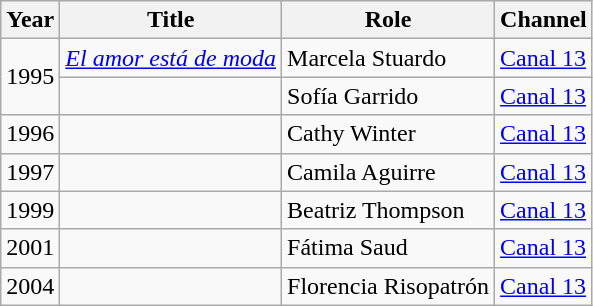<table class="wikitable">
<tr>
<th>Year</th>
<th>Title</th>
<th>Role</th>
<th>Channel</th>
</tr>
<tr>
<td rowspan="2">1995</td>
<td><em><a href='#'>El amor está de moda</a></em></td>
<td>Marcela Stuardo</td>
<td><a href='#'>Canal 13</a></td>
</tr>
<tr>
<td><em></em></td>
<td>Sofía Garrido</td>
<td><a href='#'>Canal 13</a></td>
</tr>
<tr>
<td>1996</td>
<td><em></em></td>
<td>Cathy Winter</td>
<td><a href='#'>Canal 13</a></td>
</tr>
<tr>
<td>1997</td>
<td><em></em></td>
<td>Camila Aguirre</td>
<td><a href='#'>Canal 13</a></td>
</tr>
<tr>
<td>1999</td>
<td><em></em></td>
<td>Beatriz Thompson</td>
<td><a href='#'>Canal 13</a></td>
</tr>
<tr>
<td>2001</td>
<td><em></em></td>
<td>Fátima Saud</td>
<td><a href='#'>Canal 13</a></td>
</tr>
<tr>
<td>2004</td>
<td><em></em></td>
<td>Florencia Risopatrón</td>
<td><a href='#'>Canal 13</a></td>
</tr>
</table>
